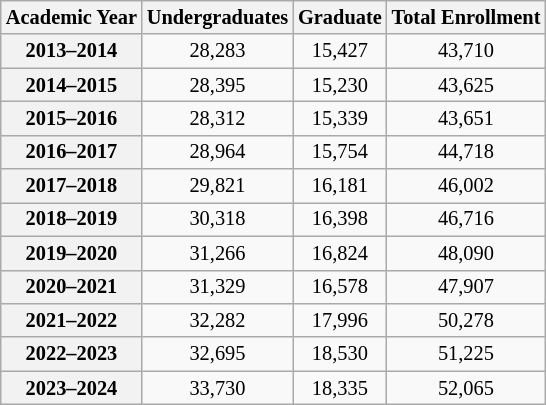<table class="wikitable" style="float:right; font-size:85%; margin:10px; text-align:center;">
<tr>
<th>Academic Year</th>
<th>Undergraduates</th>
<th>Graduate</th>
<th>Total Enrollment</th>
</tr>
<tr>
<th>2013–2014</th>
<td>28,283</td>
<td>15,427</td>
<td>43,710</td>
</tr>
<tr>
<th>2014–2015</th>
<td>28,395</td>
<td>15,230</td>
<td>43,625</td>
</tr>
<tr>
<th>2015–2016</th>
<td>28,312</td>
<td>15,339</td>
<td>43,651</td>
</tr>
<tr>
<th>2016–2017</th>
<td>28,964</td>
<td>15,754</td>
<td>44,718</td>
</tr>
<tr>
<th>2017–2018</th>
<td>29,821</td>
<td>16,181</td>
<td>46,002</td>
</tr>
<tr>
<th>2018–2019</th>
<td>30,318</td>
<td>16,398</td>
<td>46,716</td>
</tr>
<tr>
<th>2019–2020</th>
<td>31,266</td>
<td>16,824</td>
<td>48,090</td>
</tr>
<tr>
<th>2020–2021</th>
<td>31,329</td>
<td>16,578</td>
<td>47,907</td>
</tr>
<tr>
<th>2021–2022</th>
<td>32,282</td>
<td>17,996</td>
<td>50,278</td>
</tr>
<tr>
<th>2022–2023</th>
<td>32,695</td>
<td>18,530</td>
<td>51,225</td>
</tr>
<tr>
<th>2023–2024</th>
<td>33,730</td>
<td>18,335</td>
<td>52,065</td>
</tr>
</table>
